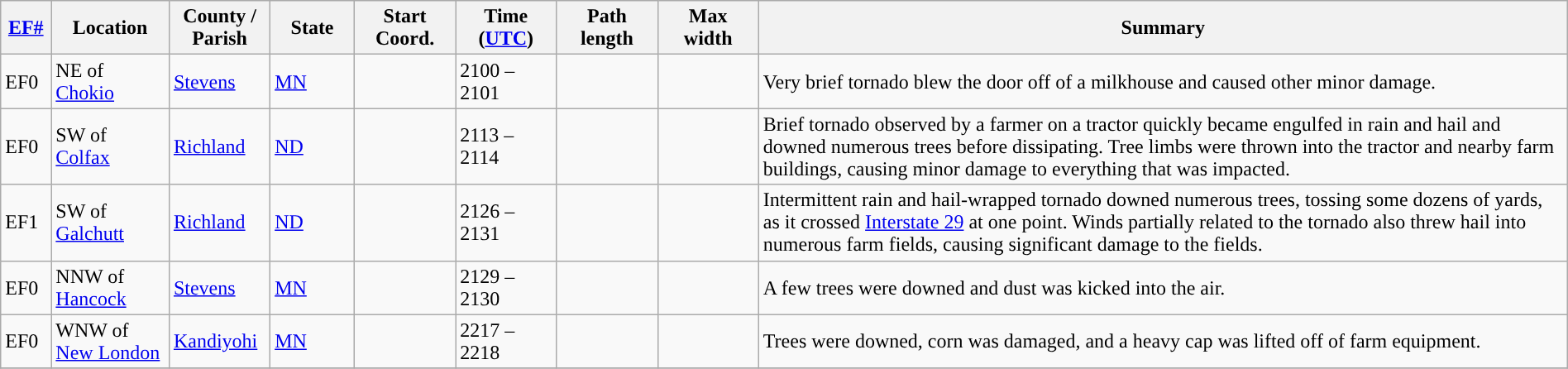<table class="wikitable sortable" style="width:100%;">
<tr>
<th scope="col" width="3%" align="center"><a href='#'>EF#</a></th>
<th scope="col" width="7%" align="center" class="unsortable">Location</th>
<th scope="col" width="6%" align="center" class="unsortable">County / Parish</th>
<th scope="col" width="5%" align="center">State</th>
<th scope="col" width="6%" align="center">Start Coord.</th>
<th scope="col" width="6%" align="center">Time (<a href='#'>UTC</a>)</th>
<th scope="col" width="6%" align="center">Path length</th>
<th scope="col" width="6%" align="center">Max width</th>
<th scope="col" width="48%" class="unsortable" align="center">Summary</th>
</tr>
<tr>
<td>EF0</td>
<td>NE of <a href='#'>Chokio</a></td>
<td><a href='#'>Stevens</a></td>
<td><a href='#'>MN</a></td>
<td></td>
<td>2100 – 2101</td>
<td></td>
<td></td>
<td>Very brief tornado blew the door off of a milkhouse and caused other minor damage.</td>
</tr>
<tr>
<td>EF0</td>
<td>SW of <a href='#'>Colfax</a></td>
<td><a href='#'>Richland</a></td>
<td><a href='#'>ND</a></td>
<td></td>
<td>2113 – 2114</td>
<td></td>
<td></td>
<td>Brief tornado observed by a farmer on a tractor quickly became engulfed in rain and hail and downed numerous trees before dissipating. Tree limbs were thrown into the tractor and nearby farm buildings, causing minor damage to everything that was impacted.</td>
</tr>
<tr>
<td>EF1</td>
<td>SW of <a href='#'>Galchutt</a></td>
<td><a href='#'>Richland</a></td>
<td><a href='#'>ND</a></td>
<td></td>
<td>2126 – 2131</td>
<td></td>
<td></td>
<td>Intermittent rain and hail-wrapped tornado downed numerous trees, tossing some dozens of yards, as it crossed <a href='#'>Interstate 29</a> at one point. Winds partially related to the tornado also threw hail into numerous farm fields, causing significant damage to the fields.</td>
</tr>
<tr>
<td>EF0</td>
<td>NNW of <a href='#'>Hancock</a></td>
<td><a href='#'>Stevens</a></td>
<td><a href='#'>MN</a></td>
<td></td>
<td>2129 – 2130</td>
<td></td>
<td></td>
<td>A few trees were downed and dust was kicked into the air.</td>
</tr>
<tr>
<td>EF0</td>
<td>WNW of <a href='#'>New London</a></td>
<td><a href='#'>Kandiyohi</a></td>
<td><a href='#'>MN</a></td>
<td></td>
<td>2217 – 2218</td>
<td></td>
<td></td>
<td>Trees were downed, corn was damaged, and a heavy cap was lifted off of farm equipment.</td>
</tr>
<tr>
</tr>
</table>
